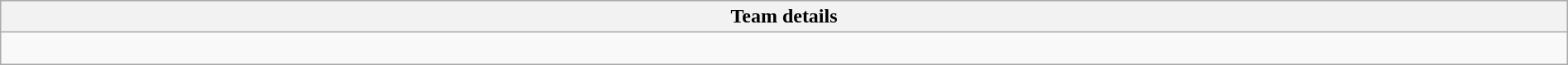<table class="wikitable collapsible collapsed" style="width:100%">
<tr>
<th>Team details</th>
</tr>
<tr>
<td><br></td>
</tr>
</table>
